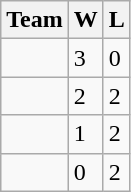<table class=wikitable>
<tr>
<th>Team</th>
<th>W</th>
<th>L</th>
</tr>
<tr>
<td></td>
<td>3</td>
<td>0</td>
</tr>
<tr>
<td></td>
<td>2</td>
<td>2</td>
</tr>
<tr>
<td></td>
<td>1</td>
<td>2</td>
</tr>
<tr>
<td></td>
<td>0</td>
<td>2</td>
</tr>
</table>
